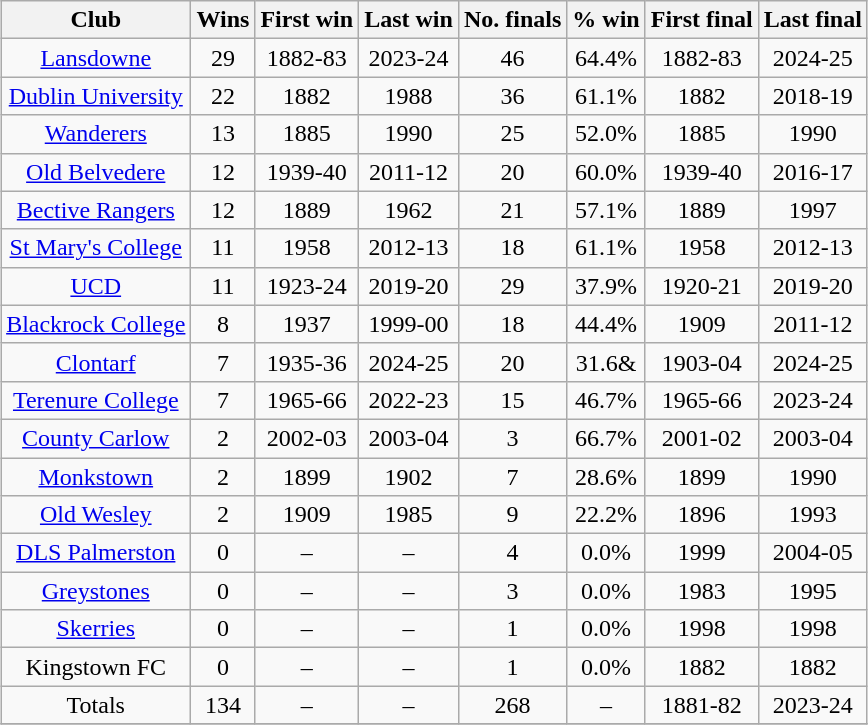<table class="wikitable" style="margin: 1em auto 1em auto">
<tr>
<th>Club</th>
<th>Wins</th>
<th>First win</th>
<th>Last win</th>
<th>No. finals</th>
<th>% win</th>
<th>First final</th>
<th>Last final</th>
</tr>
<tr align="center">
<td><a href='#'>Lansdowne</a></td>
<td>29</td>
<td>1882-83</td>
<td>2023-24</td>
<td>46</td>
<td>64.4%</td>
<td>1882-83</td>
<td>2024-25</td>
</tr>
<tr align="center">
<td><a href='#'>Dublin University</a></td>
<td>22</td>
<td>1882</td>
<td>1988</td>
<td>36</td>
<td>61.1%</td>
<td>1882</td>
<td>2018-19</td>
</tr>
<tr align="center">
<td><a href='#'>Wanderers</a></td>
<td>13</td>
<td>1885</td>
<td>1990</td>
<td>25</td>
<td>52.0%</td>
<td>1885</td>
<td>1990</td>
</tr>
<tr align="center">
<td><a href='#'>Old Belvedere</a></td>
<td>12</td>
<td>1939-40</td>
<td>2011-12</td>
<td>20</td>
<td>60.0%</td>
<td>1939-40</td>
<td>2016-17</td>
</tr>
<tr align="center">
<td><a href='#'>Bective Rangers</a></td>
<td>12</td>
<td>1889</td>
<td>1962</td>
<td>21</td>
<td>57.1%</td>
<td>1889</td>
<td>1997</td>
</tr>
<tr align="center">
<td><a href='#'>St Mary's College</a></td>
<td>11</td>
<td>1958</td>
<td>2012-13</td>
<td>18</td>
<td>61.1%</td>
<td>1958</td>
<td>2012-13</td>
</tr>
<tr align="center">
<td><a href='#'>UCD</a></td>
<td>11</td>
<td>1923-24</td>
<td>2019-20</td>
<td>29</td>
<td>37.9%</td>
<td>1920-21</td>
<td>2019-20</td>
</tr>
<tr align="center">
<td><a href='#'>Blackrock College</a></td>
<td>8</td>
<td>1937</td>
<td>1999-00</td>
<td>18</td>
<td>44.4%</td>
<td>1909</td>
<td>2011-12</td>
</tr>
<tr align="center">
<td><a href='#'>Clontarf</a></td>
<td>7</td>
<td>1935-36</td>
<td>2024-25</td>
<td>20</td>
<td>31.6&</td>
<td>1903-04</td>
<td>2024-25</td>
</tr>
<tr align="center">
<td><a href='#'>Terenure College</a></td>
<td>7</td>
<td>1965-66</td>
<td>2022-23</td>
<td>15</td>
<td>46.7%</td>
<td>1965-66</td>
<td>2023-24</td>
</tr>
<tr align="center">
<td><a href='#'>County Carlow</a></td>
<td>2</td>
<td>2002-03</td>
<td>2003-04</td>
<td>3</td>
<td>66.7%</td>
<td>2001-02</td>
<td>2003-04</td>
</tr>
<tr align="center">
<td><a href='#'>Monkstown</a></td>
<td>2</td>
<td>1899</td>
<td>1902</td>
<td>7</td>
<td>28.6%</td>
<td>1899</td>
<td>1990</td>
</tr>
<tr align="center">
<td><a href='#'>Old Wesley</a></td>
<td>2</td>
<td>1909</td>
<td>1985</td>
<td>9</td>
<td>22.2%</td>
<td>1896</td>
<td>1993</td>
</tr>
<tr align="center">
<td><a href='#'>DLS Palmerston</a></td>
<td>0</td>
<td>–</td>
<td>–</td>
<td>4</td>
<td>0.0%</td>
<td>1999</td>
<td>2004-05</td>
</tr>
<tr align="center">
<td><a href='#'>Greystones</a></td>
<td>0</td>
<td>–</td>
<td>–</td>
<td>3</td>
<td>0.0%</td>
<td>1983</td>
<td>1995</td>
</tr>
<tr align="center">
<td><a href='#'>Skerries</a></td>
<td>0</td>
<td>–</td>
<td>–</td>
<td>1</td>
<td>0.0%</td>
<td>1998</td>
<td>1998</td>
</tr>
<tr align="center">
<td>Kingstown FC</td>
<td>0</td>
<td>–</td>
<td>–</td>
<td>1</td>
<td>0.0%</td>
<td>1882</td>
<td>1882</td>
</tr>
<tr align="center">
<td>Totals</td>
<td>134</td>
<td>–</td>
<td>–</td>
<td>268</td>
<td>–</td>
<td>1881-82</td>
<td>2023-24</td>
</tr>
<tr align="center">
</tr>
</table>
